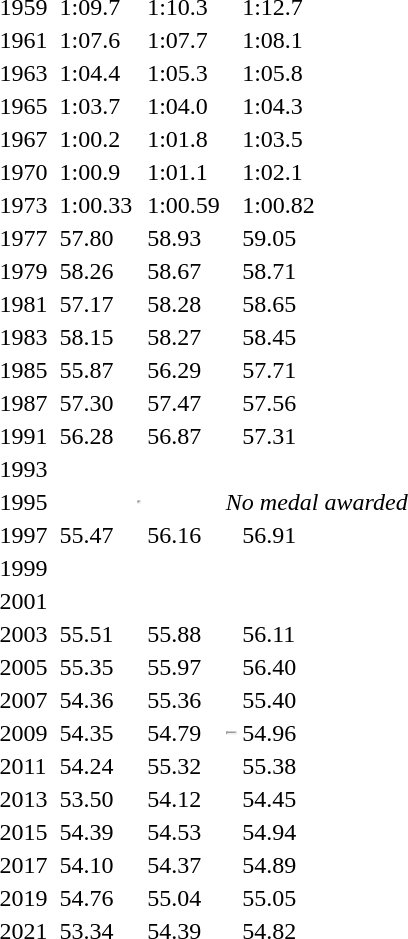<table>
<tr>
<td>1959</td>
<td></td>
<td>1:09.7</td>
<td></td>
<td>1:10.3</td>
<td></td>
<td>1:12.7</td>
</tr>
<tr>
<td>1961</td>
<td></td>
<td>1:07.6</td>
<td></td>
<td>1:07.7</td>
<td></td>
<td>1:08.1</td>
</tr>
<tr>
<td>1963</td>
<td></td>
<td>1:04.4</td>
<td></td>
<td>1:05.3</td>
<td></td>
<td>1:05.8</td>
</tr>
<tr>
<td>1965</td>
<td></td>
<td>1:03.7</td>
<td></td>
<td>1:04.0</td>
<td></td>
<td>1:04.3</td>
</tr>
<tr>
<td>1967</td>
<td></td>
<td>1:00.2</td>
<td></td>
<td>1:01.8</td>
<td></td>
<td>1:03.5</td>
</tr>
<tr>
<td>1970</td>
<td></td>
<td>1:00.9</td>
<td></td>
<td>1:01.1</td>
<td></td>
<td>1:02.1</td>
</tr>
<tr>
<td>1973</td>
<td></td>
<td>1:00.33</td>
<td></td>
<td>1:00.59</td>
<td></td>
<td>1:00.82</td>
</tr>
<tr>
<td>1977</td>
<td></td>
<td>57.80</td>
<td></td>
<td>58.93</td>
<td></td>
<td>59.05</td>
</tr>
<tr>
<td>1979</td>
<td></td>
<td>58.26</td>
<td></td>
<td>58.67</td>
<td></td>
<td>58.71</td>
</tr>
<tr>
<td>1981</td>
<td></td>
<td>57.17</td>
<td></td>
<td>58.28</td>
<td></td>
<td>58.65</td>
</tr>
<tr>
<td>1983</td>
<td></td>
<td>58.15</td>
<td></td>
<td>58.27</td>
<td></td>
<td>58.45</td>
</tr>
<tr>
<td>1985</td>
<td></td>
<td>55.87</td>
<td></td>
<td>56.29</td>
<td></td>
<td>57.71</td>
</tr>
<tr>
<td>1987</td>
<td></td>
<td>57.30</td>
<td></td>
<td>57.47</td>
<td></td>
<td>57.56</td>
</tr>
<tr>
<td>1991</td>
<td></td>
<td>56.28</td>
<td></td>
<td>56.87</td>
<td></td>
<td>57.31</td>
</tr>
<tr>
<td>1993</td>
<td></td>
<td></td>
<td></td>
<td></td>
<td></td>
<td></td>
</tr>
<tr>
<td>1995</td>
<td></td>
<td></td>
<td><hr></td>
<td></td>
<td colspan=2><em>No medal awarded</em></td>
</tr>
<tr>
<td>1997</td>
<td></td>
<td>55.47</td>
<td></td>
<td>56.16</td>
<td></td>
<td>56.91</td>
</tr>
<tr>
<td>1999</td>
<td></td>
<td></td>
<td></td>
<td></td>
<td></td>
<td></td>
</tr>
<tr>
<td>2001</td>
<td></td>
<td></td>
<td></td>
<td></td>
<td></td>
<td></td>
</tr>
<tr>
<td>2003</td>
<td></td>
<td>55.51</td>
<td></td>
<td>55.88</td>
<td></td>
<td>56.11</td>
</tr>
<tr>
<td>2005</td>
<td></td>
<td>55.35</td>
<td></td>
<td>55.97</td>
<td></td>
<td>56.40</td>
</tr>
<tr>
<td>2007</td>
<td></td>
<td>54.36</td>
<td></td>
<td>55.36</td>
<td></td>
<td>55.40</td>
</tr>
<tr>
<td>2009</td>
<td></td>
<td>54.35</td>
<td></td>
<td>54.79</td>
<td><hr></td>
<td>54.96</td>
</tr>
<tr>
<td>2011</td>
<td></td>
<td>54.24</td>
<td></td>
<td>55.32</td>
<td></td>
<td>55.38</td>
</tr>
<tr>
<td>2013</td>
<td></td>
<td>53.50</td>
<td></td>
<td>54.12</td>
<td></td>
<td>54.45</td>
</tr>
<tr>
<td>2015</td>
<td></td>
<td>54.39</td>
<td></td>
<td>54.53</td>
<td></td>
<td>54.94</td>
</tr>
<tr>
<td>2017</td>
<td></td>
<td>54.10</td>
<td></td>
<td>54.37</td>
<td></td>
<td>54.89</td>
</tr>
<tr>
<td>2019</td>
<td></td>
<td>54.76</td>
<td></td>
<td>55.04</td>
<td></td>
<td>55.05</td>
</tr>
<tr>
<td>2021</td>
<td></td>
<td>53.34</td>
<td></td>
<td>54.39</td>
<td></td>
<td>54.82</td>
</tr>
</table>
